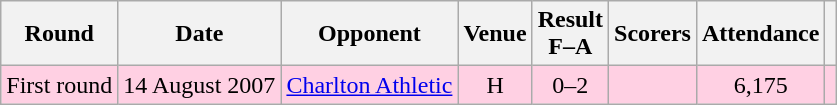<table class="wikitable" style="text-align:center;">
<tr>
<th>Round</th>
<th>Date</th>
<th>Opponent</th>
<th>Venue</th>
<th>Result<br>F–A</th>
<th>Scorers</th>
<th>Attendance</th>
<th></th>
</tr>
<tr bgcolor="#ffd0e3">
<td>First round</td>
<td>14 August 2007</td>
<td><a href='#'>Charlton Athletic</a></td>
<td>H</td>
<td>0–2</td>
<td></td>
<td>6,175</td>
<td></td>
</tr>
</table>
